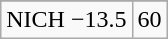<table class="wikitable">
<tr align="center">
</tr>
<tr align="center">
<td>NICH −13.5</td>
<td>60</td>
</tr>
</table>
